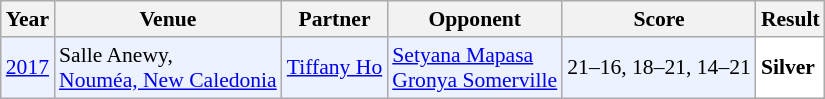<table class="sortable wikitable" style="font-size: 90%;">
<tr>
<th>Year</th>
<th>Venue</th>
<th>Partner</th>
<th>Opponent</th>
<th>Score</th>
<th>Result</th>
</tr>
<tr style="background:#ECF2FF">
<td align="center"><a href='#'>2017</a></td>
<td align="left">Salle Anewy,<br><a href='#'>Nouméa, New Caledonia</a></td>
<td align="left"> <a href='#'>Tiffany Ho</a></td>
<td align="left"> <a href='#'>Setyana Mapasa</a> <br>  <a href='#'>Gronya Somerville</a></td>
<td align="left">21–16, 18–21, 14–21</td>
<td style="text-align:left; background:white"> <strong>Silver</strong></td>
</tr>
</table>
